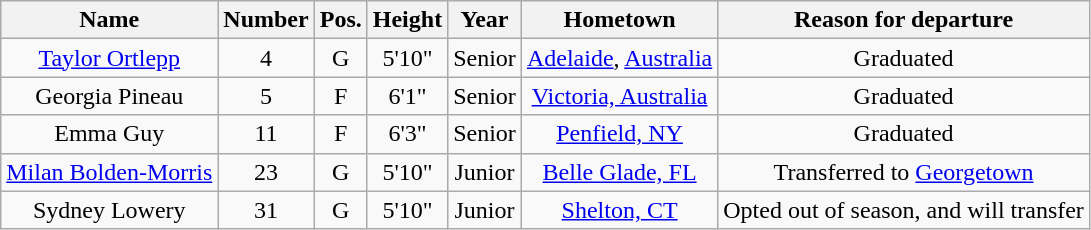<table class="wikitable sortable" border="1" style="text-align: center;">
<tr>
<th>Name</th>
<th>Number</th>
<th>Pos.</th>
<th>Height</th>
<th>Year</th>
<th>Hometown</th>
<th class="unsortable">Reason for departure</th>
</tr>
<tr>
<td><a href='#'>Taylor Ortlepp</a></td>
<td>4</td>
<td>G</td>
<td>5'10"</td>
<td>Senior</td>
<td><a href='#'>Adelaide</a>, <a href='#'>Australia</a></td>
<td>Graduated</td>
</tr>
<tr>
<td>Georgia Pineau</td>
<td>5</td>
<td>F</td>
<td>6'1"</td>
<td>Senior</td>
<td><a href='#'>Victoria, Australia</a></td>
<td>Graduated</td>
</tr>
<tr>
<td>Emma Guy</td>
<td>11</td>
<td>F</td>
<td>6'3"</td>
<td>Senior</td>
<td><a href='#'>Penfield, NY</a></td>
<td>Graduated</td>
</tr>
<tr>
<td><a href='#'>Milan Bolden-Morris</a></td>
<td>23</td>
<td>G</td>
<td>5'10"</td>
<td>Junior</td>
<td><a href='#'>Belle Glade, FL</a></td>
<td>Transferred to <a href='#'>Georgetown</a></td>
</tr>
<tr>
<td>Sydney Lowery</td>
<td>31</td>
<td>G</td>
<td>5'10"</td>
<td>Junior</td>
<td><a href='#'>Shelton, CT</a></td>
<td>Opted out of season, and will transfer</td>
</tr>
</table>
